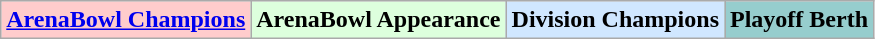<table class="wikitable">
<tr>
<td bgcolor="#FFCCCC"><strong><a href='#'>ArenaBowl Champions</a></strong></td>
<td bgcolor="#DDFFDD"><strong>ArenaBowl Appearance</strong></td>
<td bgcolor="#D0E7FF"><strong>Division Champions</strong></td>
<td bgcolor="#96CDCD"><strong>Playoff Berth</strong></td>
</tr>
</table>
